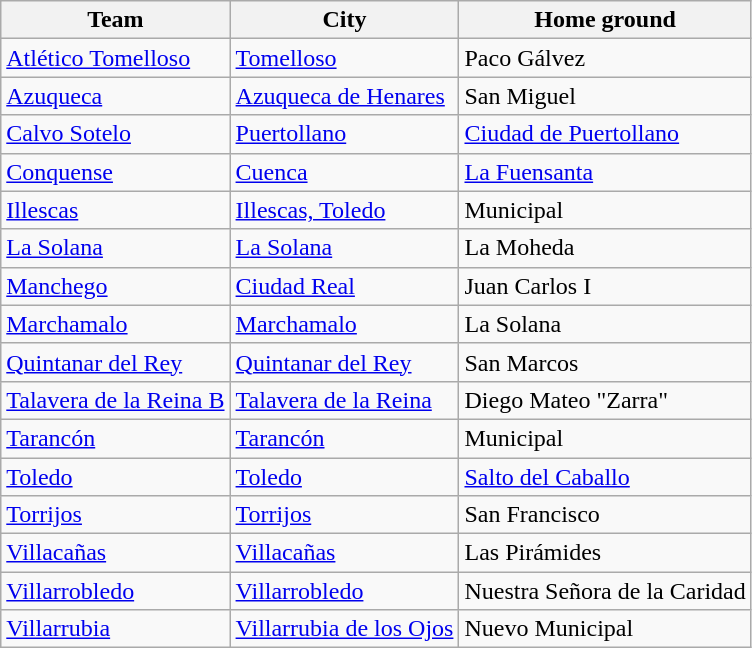<table class="wikitable sortable">
<tr>
<th>Team</th>
<th>City</th>
<th>Home ground</th>
</tr>
<tr>
<td><a href='#'>Atlético Tomelloso</a></td>
<td><a href='#'>Tomelloso</a></td>
<td>Paco Gálvez</td>
</tr>
<tr>
<td><a href='#'>Azuqueca</a></td>
<td><a href='#'>Azuqueca de Henares</a></td>
<td>San Miguel</td>
</tr>
<tr>
<td><a href='#'>Calvo Sotelo</a></td>
<td><a href='#'>Puertollano</a></td>
<td><a href='#'>Ciudad de Puertollano</a></td>
</tr>
<tr>
<td><a href='#'>Conquense</a></td>
<td><a href='#'>Cuenca</a></td>
<td><a href='#'>La Fuensanta</a></td>
</tr>
<tr>
<td><a href='#'>Illescas</a></td>
<td><a href='#'>Illescas, Toledo</a></td>
<td>Municipal</td>
</tr>
<tr>
<td><a href='#'>La Solana</a></td>
<td><a href='#'>La Solana</a></td>
<td>La Moheda</td>
</tr>
<tr>
<td><a href='#'>Manchego</a></td>
<td><a href='#'>Ciudad Real</a></td>
<td>Juan Carlos I</td>
</tr>
<tr>
<td><a href='#'>Marchamalo</a></td>
<td><a href='#'>Marchamalo</a></td>
<td>La Solana</td>
</tr>
<tr>
<td><a href='#'>Quintanar del Rey</a></td>
<td><a href='#'>Quintanar del Rey</a></td>
<td>San Marcos</td>
</tr>
<tr>
<td><a href='#'>Talavera de la Reina B</a></td>
<td><a href='#'>Talavera de la Reina</a></td>
<td>Diego Mateo "Zarra"</td>
</tr>
<tr>
<td><a href='#'>Tarancón</a></td>
<td><a href='#'>Tarancón</a></td>
<td>Municipal</td>
</tr>
<tr>
<td><a href='#'>Toledo</a></td>
<td><a href='#'>Toledo</a></td>
<td><a href='#'>Salto del Caballo</a></td>
</tr>
<tr>
<td><a href='#'>Torrijos</a></td>
<td><a href='#'>Torrijos</a></td>
<td>San Francisco</td>
</tr>
<tr>
<td><a href='#'>Villacañas</a></td>
<td><a href='#'>Villacañas</a></td>
<td>Las Pirámides</td>
</tr>
<tr>
<td><a href='#'>Villarrobledo</a></td>
<td><a href='#'>Villarrobledo</a></td>
<td>Nuestra Señora de la Caridad</td>
</tr>
<tr>
<td><a href='#'>Villarrubia</a></td>
<td><a href='#'>Villarrubia de los Ojos</a></td>
<td>Nuevo Municipal</td>
</tr>
</table>
